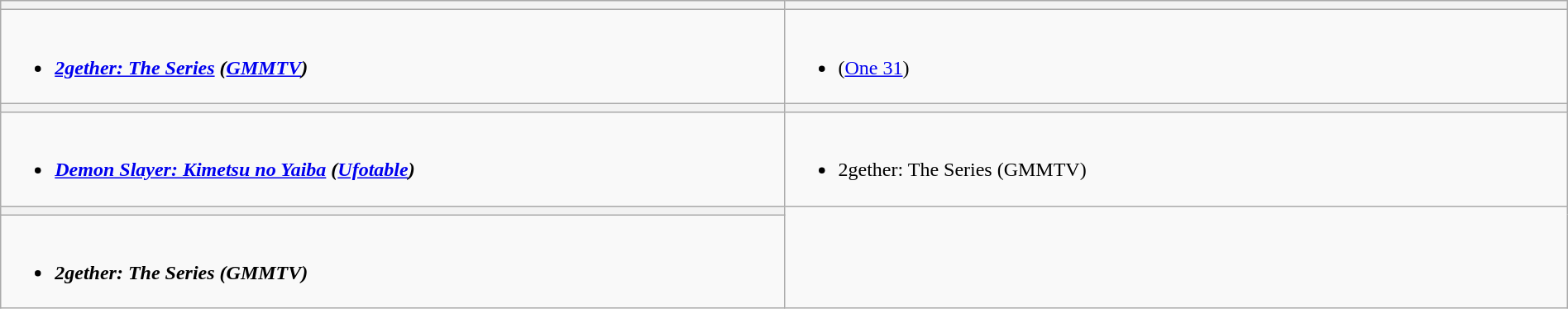<table class=wikitable width="100%">
<tr>
<th></th>
<th></th>
</tr>
<tr>
<td valign="top" width="50%"><br><ul><li><strong><em><a href='#'>2gether: The Series</a><em> (<a href='#'>GMMTV</a>)<strong></li></ul></td>
<td valign="top" width="50%"><br><ul><li></em></strong></em> (<a href='#'>One 31</a>)</strong></li></ul></td>
</tr>
<tr>
<th></th>
<th></th>
</tr>
<tr>
<td valign="top" width="50%"><br><ul><li><strong><em><a href='#'>Demon Slayer: Kimetsu no Yaiba</a><em> (<a href='#'>Ufotable</a>)<strong></li></ul></td>
<td valign="top" width="50%"><br><ul><li></em></strong>2gether: The Series</em> (GMMTV)</strong></li></ul></td>
</tr>
<tr>
<th></th>
</tr>
<tr>
<td valign="top" width="50%"><br><ul><li><strong><em>2gether: The Series<em> (GMMTV)<strong></li></ul></td>
</tr>
</table>
